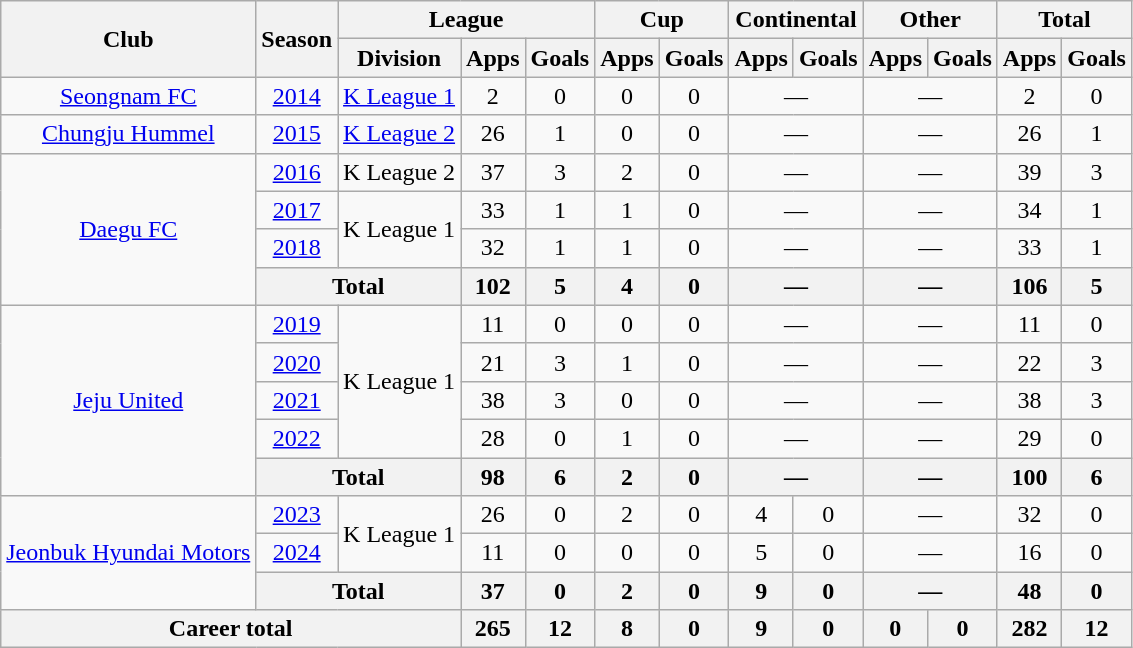<table class="wikitable" style="text-align:center">
<tr>
<th rowspan="2">Club</th>
<th rowspan="2">Season</th>
<th colspan="3">League</th>
<th colspan="2">Cup</th>
<th colspan="2">Continental</th>
<th colspan="2">Other</th>
<th colspan="2">Total</th>
</tr>
<tr>
<th>Division</th>
<th>Apps</th>
<th>Goals</th>
<th>Apps</th>
<th>Goals</th>
<th>Apps</th>
<th>Goals</th>
<th>Apps</th>
<th>Goals</th>
<th>Apps</th>
<th>Goals</th>
</tr>
<tr>
<td><a href='#'>Seongnam FC</a></td>
<td><a href='#'>2014</a></td>
<td><a href='#'>K League 1</a></td>
<td>2</td>
<td>0</td>
<td>0</td>
<td>0</td>
<td colspan="2">—</td>
<td colspan="2">—</td>
<td>2</td>
<td>0</td>
</tr>
<tr>
<td><a href='#'>Chungju Hummel</a></td>
<td><a href='#'>2015</a></td>
<td><a href='#'>K League 2</a></td>
<td>26</td>
<td>1</td>
<td>0</td>
<td>0</td>
<td colspan="2">—</td>
<td colspan="2">—</td>
<td>26</td>
<td>1</td>
</tr>
<tr>
<td rowspan="4"><a href='#'>Daegu FC</a></td>
<td><a href='#'>2016</a></td>
<td>K League 2</td>
<td>37</td>
<td>3</td>
<td>2</td>
<td>0</td>
<td colspan="2">—</td>
<td colspan="2">—</td>
<td>39</td>
<td>3</td>
</tr>
<tr>
<td><a href='#'>2017</a></td>
<td rowspan="2">K League 1</td>
<td>33</td>
<td>1</td>
<td>1</td>
<td>0</td>
<td colspan="2">—</td>
<td colspan="2">—</td>
<td>34</td>
<td>1</td>
</tr>
<tr>
<td><a href='#'>2018</a></td>
<td>32</td>
<td>1</td>
<td>1</td>
<td>0</td>
<td colspan="2">—</td>
<td colspan="2">—</td>
<td>33</td>
<td>1</td>
</tr>
<tr>
<th colspan="2">Total</th>
<th>102</th>
<th>5</th>
<th>4</th>
<th>0</th>
<th colspan="2">—</th>
<th colspan="2">—</th>
<th>106</th>
<th>5</th>
</tr>
<tr>
<td rowspan="5"><a href='#'>Jeju United</a></td>
<td><a href='#'>2019</a></td>
<td rowspan="4">K League 1</td>
<td>11</td>
<td>0</td>
<td>0</td>
<td>0</td>
<td colspan="2">—</td>
<td colspan="2">—</td>
<td>11</td>
<td>0</td>
</tr>
<tr>
<td><a href='#'>2020</a></td>
<td>21</td>
<td>3</td>
<td>1</td>
<td>0</td>
<td colspan="2">—</td>
<td colspan="2">—</td>
<td>22</td>
<td>3</td>
</tr>
<tr>
<td><a href='#'>2021</a></td>
<td>38</td>
<td>3</td>
<td>0</td>
<td>0</td>
<td colspan="2">—</td>
<td colspan="2">—</td>
<td>38</td>
<td>3</td>
</tr>
<tr>
<td><a href='#'>2022</a></td>
<td>28</td>
<td>0</td>
<td>1</td>
<td>0</td>
<td colspan="2">—</td>
<td colspan="2">—</td>
<td>29</td>
<td>0</td>
</tr>
<tr>
<th colspan="2">Total</th>
<th>98</th>
<th>6</th>
<th>2</th>
<th>0</th>
<th colspan="2">—</th>
<th colspan="2">—</th>
<th>100</th>
<th>6</th>
</tr>
<tr>
<td rowspan="3"><a href='#'>Jeonbuk Hyundai Motors</a></td>
<td><a href='#'>2023</a></td>
<td rowspan="2">K League 1</td>
<td>26</td>
<td>0</td>
<td>2</td>
<td>0</td>
<td>4</td>
<td>0</td>
<td colspan="2">—</td>
<td>32</td>
<td>0</td>
</tr>
<tr>
<td><a href='#'>2024</a></td>
<td>11</td>
<td>0</td>
<td>0</td>
<td>0</td>
<td>5</td>
<td>0</td>
<td colspan="2">—</td>
<td>16</td>
<td>0</td>
</tr>
<tr>
<th colspan="2">Total</th>
<th>37</th>
<th>0</th>
<th>2</th>
<th>0</th>
<th>9</th>
<th>0</th>
<th colspan="2">—</th>
<th>48</th>
<th>0</th>
</tr>
<tr>
<th colspan="3">Career total</th>
<th>265</th>
<th>12</th>
<th>8</th>
<th>0</th>
<th>9</th>
<th>0</th>
<th>0</th>
<th>0</th>
<th>282</th>
<th>12</th>
</tr>
</table>
